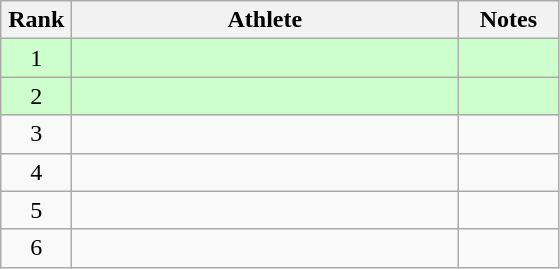<table class=wikitable style="text-align:center">
<tr>
<th width=40>Rank</th>
<th width=250>Athlete</th>
<th width=60>Notes</th>
</tr>
<tr bgcolor="ccffcc">
<td>1</td>
<td align=left></td>
<td></td>
</tr>
<tr bgcolor="ccffcc">
<td>2</td>
<td align=left></td>
<td></td>
</tr>
<tr>
<td>3</td>
<td align=left></td>
<td></td>
</tr>
<tr>
<td>4</td>
<td align=left></td>
<td></td>
</tr>
<tr>
<td>5</td>
<td align=left></td>
<td></td>
</tr>
<tr>
<td>6</td>
<td align=left></td>
<td></td>
</tr>
</table>
